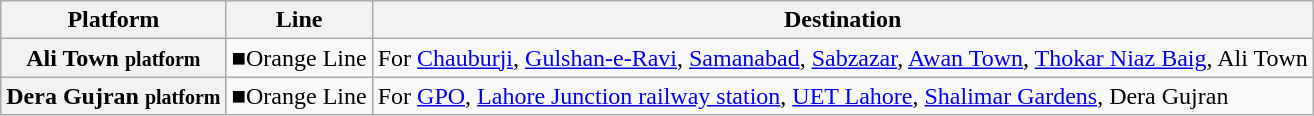<table border="1" cellspacing="0" cellpadding="3" frame="hsides" rules="rows" style="" class="wikitable">
<tr>
<th>Platform</th>
<th>Line</th>
<th>Destination</th>
</tr>
<tr>
<th>Ali Town <small>platform</small></th>
<td><span>■</span>Orange Line</td>
<td>For <a href='#'>Chauburji</a>, <a href='#'>Gulshan-e-Ravi</a>, <a href='#'>Samanabad</a>, <a href='#'>Sabzazar</a>,  <a href='#'>Awan Town</a>, <a href='#'>Thokar Niaz Baig</a>, Ali Town</td>
</tr>
<tr>
<th>Dera Gujran <small>platform</small></th>
<td><span>■</span>Orange Line</td>
<td>For <a href='#'>GPO</a>, <a href='#'>Lahore Junction railway station</a>, <a href='#'>UET Lahore</a>, <a href='#'>Shalimar Gardens</a>, Dera Gujran</td>
</tr>
</table>
